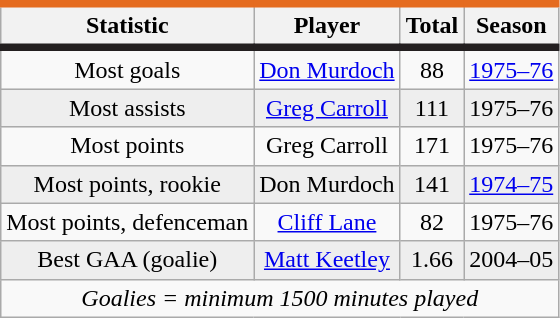<table class="wikitable" style="float:left; text-align: center; margin-right:1em;">
<tr style="border-top:#E56B1F 5px solid; border-bottom:#231F20 5px solid;">
<th>Statistic</th>
<th>Player</th>
<th>Total</th>
<th>Season</th>
</tr>
<tr>
<td>Most goals</td>
<td><a href='#'>Don Murdoch</a></td>
<td>88</td>
<td><a href='#'>1975–76</a></td>
</tr>
<tr align="center" bgcolor="#eeeeee">
<td>Most assists</td>
<td><a href='#'>Greg Carroll</a></td>
<td>111</td>
<td>1975–76</td>
</tr>
<tr>
<td>Most points</td>
<td>Greg Carroll</td>
<td>171</td>
<td>1975–76</td>
</tr>
<tr align="center" bgcolor="#eeeeee">
<td>Most points, rookie</td>
<td>Don Murdoch</td>
<td>141</td>
<td><a href='#'>1974–75</a></td>
</tr>
<tr>
<td>Most points, defenceman</td>
<td><a href='#'>Cliff Lane</a></td>
<td>82</td>
<td>1975–76</td>
</tr>
<tr align="center" bgcolor="#eeeeee">
<td>Best GAA (goalie)</td>
<td><a href='#'>Matt Keetley</a></td>
<td>1.66</td>
<td>2004–05</td>
</tr>
<tr>
<td colspan=4 style="border-bottom:1px #aaaaaa solid;"><em>Goalies = minimum 1500 minutes played</em></td>
</tr>
</table>
